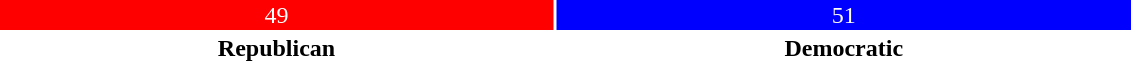<table style="width:60%; text-align:center;">
<tr style="color:white;">
<td style="background:red; width:49.0%;">49</td>
<td style="background:blue; width:51.0%;">51</td>
</tr>
<tr>
<td><span><strong>Republican</strong></span></td>
<td><span><strong>Democratic</strong></span></td>
</tr>
</table>
